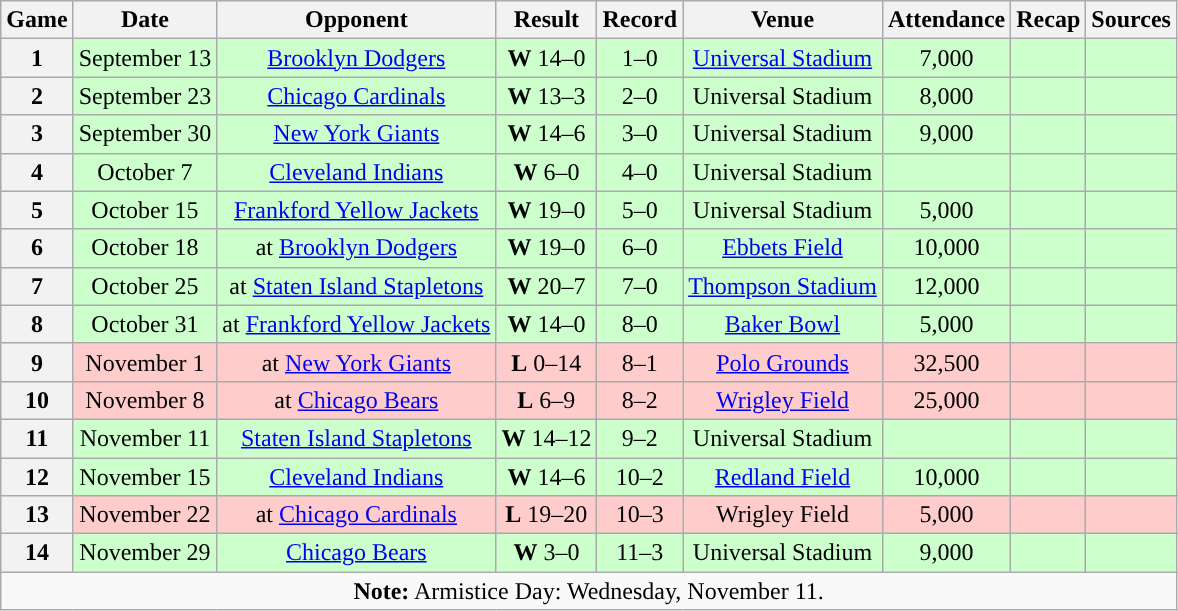<table class="wikitable" style="text-align:center">
<tr>
<th>Game</th>
<th>Date</th>
<th>Opponent</th>
<th>Result</th>
<th>Record</th>
<th>Venue</th>
<th>Attendance</th>
<th>Recap</th>
<th>Sources</th>
</tr>
<tr style="background:#cfc">
<th>1</th>
<td>September 13</td>
<td><a href='#'>Brooklyn Dodgers</a></td>
<td><strong>W</strong> 14–0</td>
<td>1–0</td>
<td><a href='#'>Universal Stadium</a></td>
<td>7,000</td>
<td></td>
<td></td>
</tr>
<tr style="background:#cfc">
<th>2</th>
<td>September 23</td>
<td><a href='#'>Chicago Cardinals</a></td>
<td><strong>W</strong> 13–3</td>
<td>2–0</td>
<td>Universal Stadium</td>
<td>8,000</td>
<td></td>
<td></td>
</tr>
<tr style="background:#cfc">
<th>3</th>
<td>September 30</td>
<td><a href='#'>New York Giants</a></td>
<td><strong>W</strong> 14–6</td>
<td>3–0</td>
<td>Universal Stadium</td>
<td>9,000</td>
<td></td>
<td></td>
</tr>
<tr style="background:#cfc">
<th>4</th>
<td>October 7</td>
<td><a href='#'>Cleveland Indians</a></td>
<td><strong>W</strong> 6–0</td>
<td>4–0</td>
<td>Universal Stadium</td>
<td></td>
<td></td>
<td></td>
</tr>
<tr style="background:#cfc">
<th>5</th>
<td>October 15</td>
<td><a href='#'>Frankford Yellow Jackets</a></td>
<td><strong>W</strong> 19–0</td>
<td>5–0</td>
<td>Universal Stadium</td>
<td>5,000</td>
<td></td>
<td></td>
</tr>
<tr style="background:#cfc">
<th>6</th>
<td>October 18</td>
<td>at <a href='#'>Brooklyn Dodgers</a></td>
<td><strong>W</strong> 19–0</td>
<td>6–0</td>
<td><a href='#'>Ebbets Field</a></td>
<td>10,000</td>
<td></td>
<td></td>
</tr>
<tr style="background:#cfc">
<th>7</th>
<td>October 25</td>
<td>at <a href='#'>Staten Island Stapletons</a></td>
<td><strong>W</strong> 20–7</td>
<td>7–0</td>
<td><a href='#'>Thompson Stadium</a></td>
<td>12,000</td>
<td></td>
<td></td>
</tr>
<tr style="background:#cfc">
<th>8</th>
<td>October 31</td>
<td>at <a href='#'>Frankford Yellow Jackets</a></td>
<td><strong>W</strong> 14–0</td>
<td>8–0</td>
<td><a href='#'>Baker Bowl</a></td>
<td>5,000</td>
<td></td>
<td></td>
</tr>
<tr style="background:#fcc">
<th>9</th>
<td>November 1</td>
<td>at <a href='#'>New York Giants</a></td>
<td><strong>L</strong> 0–14</td>
<td>8–1</td>
<td><a href='#'>Polo Grounds</a></td>
<td>32,500</td>
<td></td>
<td></td>
</tr>
<tr style="background:#fcc">
<th>10</th>
<td>November 8</td>
<td>at <a href='#'>Chicago Bears</a></td>
<td><strong>L</strong> 6–9</td>
<td>8–2</td>
<td><a href='#'>Wrigley Field</a></td>
<td>25,000</td>
<td></td>
<td></td>
</tr>
<tr style="background:#cfc">
<th>11</th>
<td>November 11</td>
<td><a href='#'>Staten Island Stapletons</a></td>
<td><strong>W</strong> 14–12</td>
<td>9–2</td>
<td>Universal Stadium</td>
<td></td>
<td></td>
<td></td>
</tr>
<tr style="background:#cfc">
<th>12</th>
<td>November 15</td>
<td><a href='#'>Cleveland Indians</a></td>
<td><strong>W</strong> 14–6</td>
<td>10–2</td>
<td><a href='#'>Redland Field</a></td>
<td>10,000</td>
<td></td>
<td></td>
</tr>
<tr style="background:#fcc">
<th>13</th>
<td>November 22</td>
<td>at <a href='#'>Chicago Cardinals</a></td>
<td><strong>L</strong> 19–20</td>
<td>10–3</td>
<td>Wrigley Field</td>
<td>5,000</td>
<td></td>
<td></td>
</tr>
<tr style="background:#cfc">
<th>14</th>
<td>November 29</td>
<td><a href='#'>Chicago Bears</a></td>
<td><strong>W</strong> 3–0</td>
<td>11–3</td>
<td>Universal Stadium</td>
<td>9,000</td>
<td></td>
<td></td>
</tr>
<tr>
<td colspan="10"><strong>Note:</strong> Armistice Day: Wednesday, November 11.</td>
</tr>
</table>
